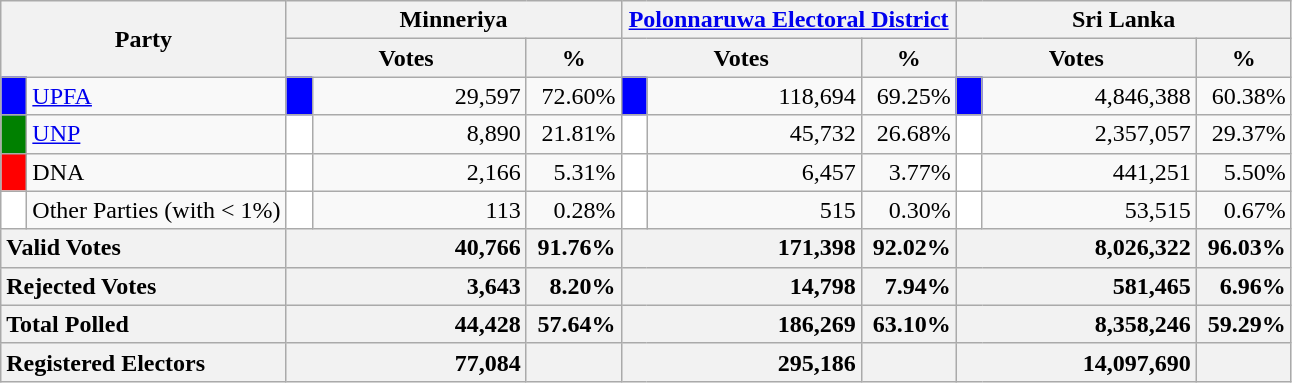<table class="wikitable">
<tr>
<th colspan="2" width="144px"rowspan="2">Party</th>
<th colspan="3" width="216px">Minneriya</th>
<th colspan="3" width="216px"><a href='#'>Polonnaruwa Electoral District</a></th>
<th colspan="3" width="216px">Sri Lanka</th>
</tr>
<tr>
<th colspan="2" width="144px">Votes</th>
<th>%</th>
<th colspan="2" width="144px">Votes</th>
<th>%</th>
<th colspan="2" width="144px">Votes</th>
<th>%</th>
</tr>
<tr>
<td style="background-color:blue;" width="10px"></td>
<td style="text-align:left;"><a href='#'>UPFA</a></td>
<td style="background-color:blue;" width="10px"></td>
<td style="text-align:right;">29,597</td>
<td style="text-align:right;">72.60%</td>
<td style="background-color:blue;" width="10px"></td>
<td style="text-align:right;">118,694</td>
<td style="text-align:right;">69.25%</td>
<td style="background-color:blue;" width="10px"></td>
<td style="text-align:right;">4,846,388</td>
<td style="text-align:right;">60.38%</td>
</tr>
<tr>
<td style="background-color:green;" width="10px"></td>
<td style="text-align:left;"><a href='#'>UNP</a></td>
<td style="background-color:white;" width="10px"></td>
<td style="text-align:right;">8,890</td>
<td style="text-align:right;">21.81%</td>
<td style="background-color:white;" width="10px"></td>
<td style="text-align:right;">45,732</td>
<td style="text-align:right;">26.68%</td>
<td style="background-color:white;" width="10px"></td>
<td style="text-align:right;">2,357,057</td>
<td style="text-align:right;">29.37%</td>
</tr>
<tr>
<td style="background-color:red;" width="10px"></td>
<td style="text-align:left;">DNA</td>
<td style="background-color:white;" width="10px"></td>
<td style="text-align:right;">2,166</td>
<td style="text-align:right;">5.31%</td>
<td style="background-color:white;" width="10px"></td>
<td style="text-align:right;">6,457</td>
<td style="text-align:right;">3.77%</td>
<td style="background-color:white;" width="10px"></td>
<td style="text-align:right;">441,251</td>
<td style="text-align:right;">5.50%</td>
</tr>
<tr>
<td style="background-color:white;" width="10px"></td>
<td style="text-align:left;">Other Parties (with < 1%)</td>
<td style="background-color:white;" width="10px"></td>
<td style="text-align:right;">113</td>
<td style="text-align:right;">0.28%</td>
<td style="background-color:white;" width="10px"></td>
<td style="text-align:right;">515</td>
<td style="text-align:right;">0.30%</td>
<td style="background-color:white;" width="10px"></td>
<td style="text-align:right;">53,515</td>
<td style="text-align:right;">0.67%</td>
</tr>
<tr>
<th colspan="2" width="144px"style="text-align:left;">Valid Votes</th>
<th style="text-align:right;"colspan="2" width="144px">40,766</th>
<th style="text-align:right;">91.76%</th>
<th style="text-align:right;"colspan="2" width="144px">171,398</th>
<th style="text-align:right;">92.02%</th>
<th style="text-align:right;"colspan="2" width="144px">8,026,322</th>
<th style="text-align:right;">96.03%</th>
</tr>
<tr>
<th colspan="2" width="144px"style="text-align:left;">Rejected Votes</th>
<th style="text-align:right;"colspan="2" width="144px">3,643</th>
<th style="text-align:right;">8.20%</th>
<th style="text-align:right;"colspan="2" width="144px">14,798</th>
<th style="text-align:right;">7.94%</th>
<th style="text-align:right;"colspan="2" width="144px">581,465</th>
<th style="text-align:right;">6.96%</th>
</tr>
<tr>
<th colspan="2" width="144px"style="text-align:left;">Total Polled</th>
<th style="text-align:right;"colspan="2" width="144px">44,428</th>
<th style="text-align:right;">57.64%</th>
<th style="text-align:right;"colspan="2" width="144px">186,269</th>
<th style="text-align:right;">63.10%</th>
<th style="text-align:right;"colspan="2" width="144px">8,358,246</th>
<th style="text-align:right;">59.29%</th>
</tr>
<tr>
<th colspan="2" width="144px"style="text-align:left;">Registered Electors</th>
<th style="text-align:right;"colspan="2" width="144px">77,084</th>
<th></th>
<th style="text-align:right;"colspan="2" width="144px">295,186</th>
<th></th>
<th style="text-align:right;"colspan="2" width="144px">14,097,690</th>
<th></th>
</tr>
</table>
